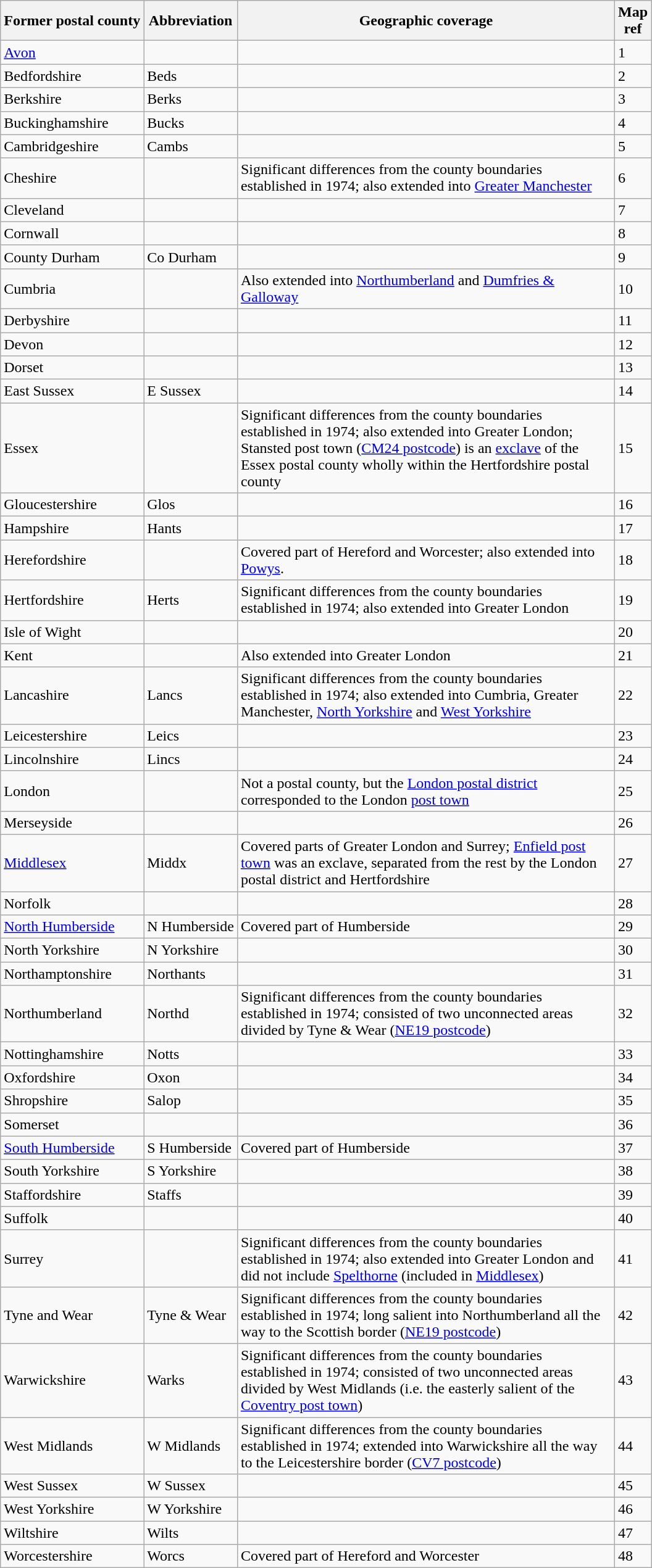<table class="wikitable">
<tr>
<th scope="col">Former postal county</th>
<th scope="col">Abbreviation</th>
<th scope="col" width="400 pt">Geographic coverage</th>
<th scope="col">Map<br>ref</th>
</tr>
<tr>
<td><a href='#'>Avon</a></td>
<td></td>
<td></td>
<td>1</td>
</tr>
<tr>
<td>Bedfordshire</td>
<td>Beds</td>
<td></td>
<td>2</td>
</tr>
<tr>
<td>Berkshire</td>
<td>Berks</td>
<td></td>
<td>3</td>
</tr>
<tr>
<td>Buckinghamshire</td>
<td>Bucks</td>
<td></td>
<td>4</td>
</tr>
<tr>
<td>Cambridgeshire</td>
<td>Cambs</td>
<td></td>
<td>5</td>
</tr>
<tr>
<td>Cheshire</td>
<td></td>
<td>Significant differences from the county boundaries established in 1974; also extended into <a href='#'>Greater Manchester</a></td>
<td>6</td>
</tr>
<tr>
<td>Cleveland</td>
<td></td>
<td></td>
<td>7</td>
</tr>
<tr>
<td>Cornwall</td>
<td></td>
<td></td>
<td>8</td>
</tr>
<tr>
<td>County Durham</td>
<td>Co Durham</td>
<td></td>
<td>9</td>
</tr>
<tr>
<td>Cumbria</td>
<td></td>
<td>Also extended into <a href='#'>Northumberland</a> and <a href='#'>Dumfries & Galloway</a></td>
<td>10</td>
</tr>
<tr>
<td>Derbyshire</td>
<td></td>
<td></td>
<td>11</td>
</tr>
<tr>
<td>Devon</td>
<td></td>
<td></td>
<td>12</td>
</tr>
<tr>
<td>Dorset</td>
<td></td>
<td></td>
<td>13</td>
</tr>
<tr>
<td>East Sussex</td>
<td>E Sussex</td>
<td></td>
<td>14</td>
</tr>
<tr>
<td>Essex</td>
<td></td>
<td>Significant differences from the county boundaries established in 1974; also extended into Greater London; Stansted post town (<a href='#'>CM24 postcode</a>) is an <a href='#'>exclave</a> of the Essex postal county wholly within the Hertfordshire postal county</td>
<td>15</td>
</tr>
<tr>
<td>Gloucestershire</td>
<td>Glos</td>
<td></td>
<td>16</td>
</tr>
<tr>
<td>Hampshire</td>
<td>Hants</td>
<td></td>
<td>17</td>
</tr>
<tr>
<td>Herefordshire</td>
<td></td>
<td>Covered part of Hereford and Worcester; also extended into <a href='#'>Powys</a>.</td>
<td>18</td>
</tr>
<tr>
<td>Hertfordshire</td>
<td>Herts</td>
<td>Significant differences from the county boundaries established in 1974; also extended into Greater London</td>
<td>19</td>
</tr>
<tr>
<td>Isle of Wight</td>
<td></td>
<td></td>
<td>20</td>
</tr>
<tr>
<td>Kent</td>
<td></td>
<td>Also extended into Greater London</td>
<td>21</td>
</tr>
<tr>
<td>Lancashire</td>
<td>Lancs</td>
<td>Significant differences from the county boundaries established in 1974; also extended into Cumbria, Greater Manchester, <a href='#'>North Yorkshire</a> and <a href='#'>West Yorkshire</a></td>
<td>22</td>
</tr>
<tr>
<td>Leicestershire</td>
<td>Leics</td>
<td></td>
<td>23</td>
</tr>
<tr>
<td>Lincolnshire</td>
<td>Lincs</td>
<td></td>
<td>24</td>
</tr>
<tr>
<td>London</td>
<td></td>
<td>Not a postal county, but the <a href='#'>London postal district</a> corresponded to the London <a href='#'>post town</a></td>
<td>25</td>
</tr>
<tr>
<td>Merseyside</td>
<td></td>
<td></td>
<td>26</td>
</tr>
<tr>
<td><a href='#'>Middlesex</a></td>
<td>Middx</td>
<td>Covered parts of Greater London and Surrey; <a href='#'>Enfield post town</a> was an exclave, separated from the rest by the London postal district and Hertfordshire</td>
<td>27</td>
</tr>
<tr>
<td>Norfolk</td>
<td></td>
<td></td>
<td>28</td>
</tr>
<tr>
<td><a href='#'>North Humberside</a></td>
<td>N Humberside</td>
<td>Covered part of Humberside</td>
<td>29</td>
</tr>
<tr>
<td>North Yorkshire</td>
<td>N Yorkshire</td>
<td></td>
<td>30</td>
</tr>
<tr>
<td>Northamptonshire</td>
<td>Northants</td>
<td></td>
<td>31</td>
</tr>
<tr>
<td>Northumberland</td>
<td>Northd</td>
<td>Significant differences from the county boundaries established in 1974; consisted of two unconnected areas divided by Tyne & Wear (<a href='#'>NE19 postcode</a>)</td>
<td>32</td>
</tr>
<tr>
<td>Nottinghamshire</td>
<td>Notts</td>
<td></td>
<td>33</td>
</tr>
<tr>
<td>Oxfordshire</td>
<td>Oxon</td>
<td></td>
<td>34</td>
</tr>
<tr>
<td>Shropshire</td>
<td>Salop</td>
<td></td>
<td>35</td>
</tr>
<tr>
<td>Somerset</td>
<td></td>
<td></td>
<td>36</td>
</tr>
<tr>
<td><a href='#'>South Humberside</a></td>
<td>S Humberside</td>
<td>Covered part of Humberside</td>
<td>37</td>
</tr>
<tr>
<td>South Yorkshire</td>
<td>S Yorkshire</td>
<td></td>
<td>38</td>
</tr>
<tr>
<td>Staffordshire</td>
<td>Staffs</td>
<td></td>
<td>39</td>
</tr>
<tr>
<td>Suffolk</td>
<td></td>
<td></td>
<td>40</td>
</tr>
<tr>
<td>Surrey</td>
<td></td>
<td>Significant differences from the county boundaries established in 1974; also extended into Greater London and did not include <a href='#'>Spelthorne</a> (included in <a href='#'>Middlesex</a>)</td>
<td>41</td>
</tr>
<tr>
<td>Tyne and Wear</td>
<td>Tyne & Wear</td>
<td>Significant differences from the county boundaries established in 1974; long salient into Northumberland all the way to the Scottish border (<a href='#'>NE19 postcode</a>)</td>
<td>42</td>
</tr>
<tr>
<td>Warwickshire</td>
<td>Warks</td>
<td>Significant differences from the county boundaries established in 1974; consisted of two unconnected areas divided by West Midlands (i.e. the easterly salient of the <a href='#'>Coventry post town</a>)</td>
<td>43</td>
</tr>
<tr>
<td>West Midlands</td>
<td>W Midlands</td>
<td>Significant differences from the county boundaries established in 1974; extended into Warwickshire all the way to the Leicestershire border (<a href='#'>CV7 postcode</a>)</td>
<td>44</td>
</tr>
<tr>
<td>West Sussex</td>
<td>W Sussex</td>
<td></td>
<td>45</td>
</tr>
<tr>
<td>West Yorkshire</td>
<td>W Yorkshire</td>
<td></td>
<td>46</td>
</tr>
<tr>
<td>Wiltshire</td>
<td>Wilts</td>
<td></td>
<td>47</td>
</tr>
<tr>
<td>Worcestershire</td>
<td>Worcs</td>
<td>Covered part of Hereford and Worcester</td>
<td>48</td>
</tr>
</table>
